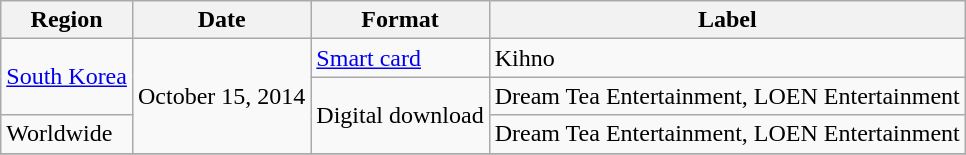<table class="wikitable">
<tr>
<th>Region</th>
<th>Date</th>
<th>Format</th>
<th>Label</th>
</tr>
<tr>
<td rowspan="2"><a href='#'>South Korea</a></td>
<td rowspan="3">October 15, 2014</td>
<td><a href='#'>Smart card</a></td>
<td>Kihno</td>
</tr>
<tr>
<td rowspan="2">Digital download</td>
<td>Dream Tea Entertainment, LOEN Entertainment</td>
</tr>
<tr>
<td>Worldwide</td>
<td>Dream Tea Entertainment, LOEN Entertainment</td>
</tr>
<tr>
</tr>
</table>
